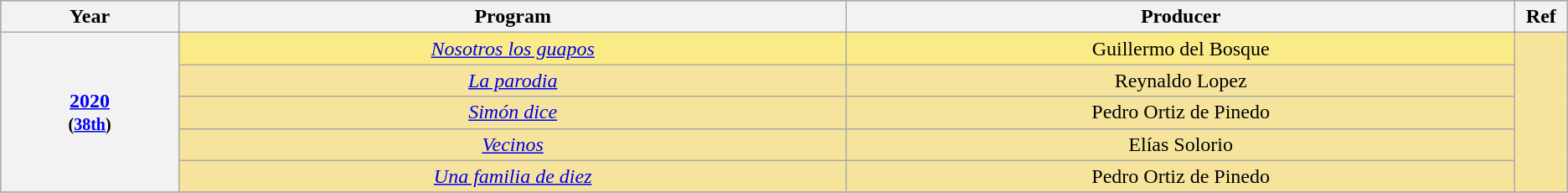<table class="wikitable" rowspan=2 style="text-align: center; background: #f6e39c">
<tr style="background:#bebebe;">
<th scope="col" style="width:8%;">Year</th>
<th scope="col" style="width:30%;">Program</th>
<th scope="col" style="width:30%;">Producer</th>
<th scope="col" style="width:2%;">Ref</th>
</tr>
<tr>
<th scope="row"  rowspan=5 style="text-align:center"><a href='#'>2020</a> <br><small>(<a href='#'>38th</a>) </small></th>
<td style="background:#FAEB86"><em><a href='#'>Nosotros los guapos</a></em></td>
<td style="background:#FAEB86">Guillermo del Bosque</td>
<td rowspan=5></td>
</tr>
<tr>
<td><em><a href='#'>La parodia</a></em></td>
<td>Reynaldo Lopez</td>
</tr>
<tr>
<td><em><a href='#'>Simón dice</a></em></td>
<td>Pedro Ortiz de Pinedo</td>
</tr>
<tr>
<td><em><a href='#'>Vecinos</a></em></td>
<td>Elías Solorio</td>
</tr>
<tr>
<td><em><a href='#'>Una familia de diez</a></em></td>
<td>Pedro Ortiz de Pinedo</td>
</tr>
<tr>
</tr>
</table>
